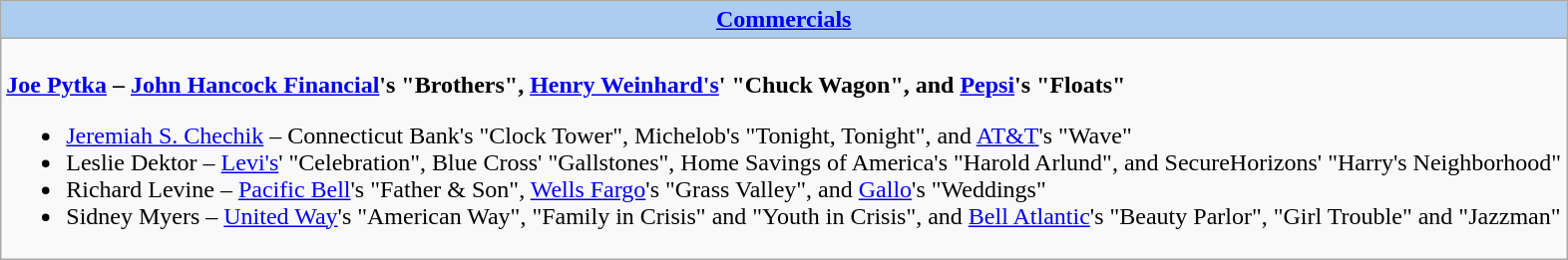<table class=wikitable style="width="100%">
<tr>
<th colspan="2" style="background:#abcdef;"><a href='#'>Commercials</a></th>
</tr>
<tr>
<td colspan="2" style="vertical-align:top;"><br><strong><a href='#'>Joe Pytka</a> – <a href='#'>John Hancock Financial</a>'s "Brothers", <a href='#'>Henry Weinhard's</a>' "Chuck Wagon", and <a href='#'>Pepsi</a>'s "Floats"</strong><ul><li><a href='#'>Jeremiah S. Chechik</a> – Connecticut Bank's "Clock Tower", Michelob's "Tonight, Tonight", and <a href='#'>AT&T</a>'s "Wave"</li><li>Leslie Dektor – <a href='#'>Levi's</a>' "Celebration", Blue Cross' "Gallstones", Home Savings of America's "Harold Arlund", and SecureHorizons' "Harry's Neighborhood"</li><li>Richard Levine – <a href='#'>Pacific Bell</a>'s "Father & Son", <a href='#'>Wells Fargo</a>'s "Grass Valley", and <a href='#'>Gallo</a>'s "Weddings"</li><li>Sidney Myers – <a href='#'>United Way</a>'s "American Way", "Family in Crisis" and "Youth in Crisis", and <a href='#'>Bell Atlantic</a>'s "Beauty Parlor", "Girl Trouble" and "Jazzman"</li></ul></td>
</tr>
</table>
